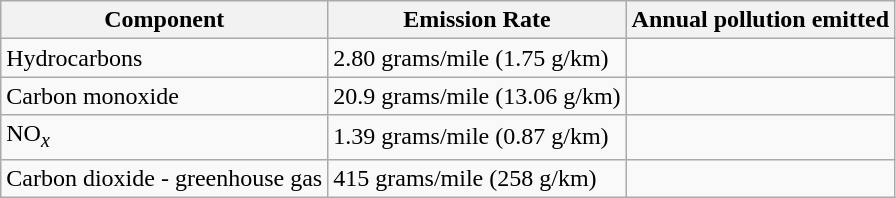<table class="wikitable">
<tr>
<th>Component</th>
<th>Emission Rate</th>
<th>Annual pollution emitted</th>
</tr>
<tr>
<td>Hydrocarbons</td>
<td>2.80 grams/mile (1.75 g/km)</td>
<td></td>
</tr>
<tr>
<td>Carbon monoxide</td>
<td>20.9 grams/mile (13.06 g/km)</td>
<td></td>
</tr>
<tr>
<td>NO<sub><em>x</em></sub></td>
<td>1.39 grams/mile (0.87 g/km)</td>
<td></td>
</tr>
<tr>
<td>Carbon dioxide - greenhouse gas</td>
<td>415 grams/mile (258 g/km)</td>
<td></td>
</tr>
</table>
